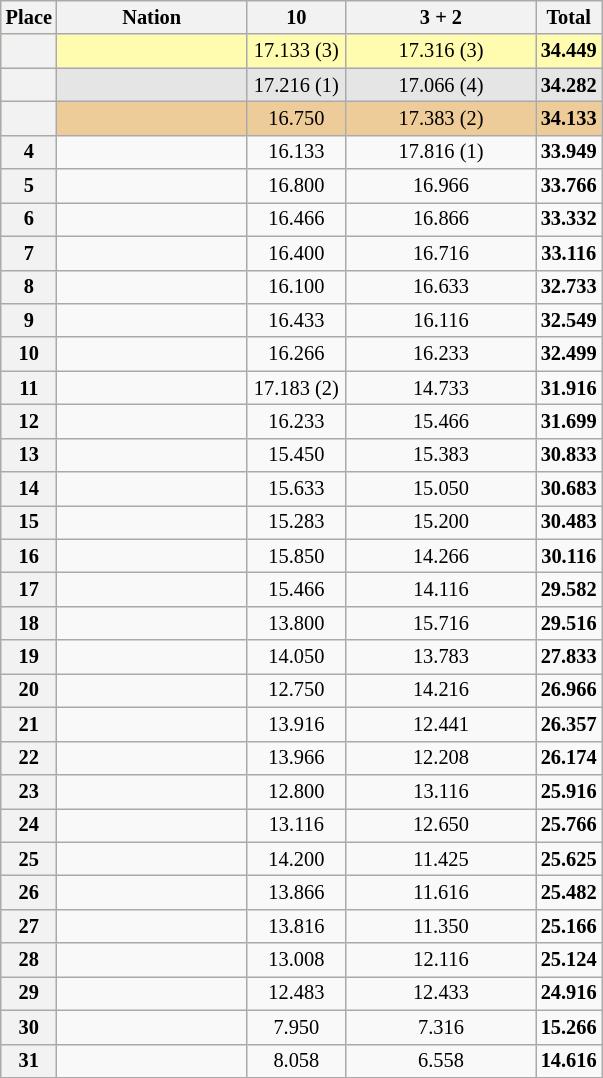<table class="wikitable sortable" style="text-align:center; font-size:85%">
<tr>
<th scope="col" style="width:20px;">Place</th>
<th ! scope="col" style="width:120px;">Nation</th>
<th ! scope="col" style="width:60px;">10 </th>
<th ! scope="col" style="width:120px;">3  + 2 </th>
<th scope=col>Total</th>
</tr>
<tr bgcolor=fffcaf>
<th scope=row></th>
<td align=left></td>
<td>17.133 (3)</td>
<td>17.316 (3)</td>
<td><strong>34.449</strong></td>
</tr>
<tr bgcolor=e5e5e5>
<th scope=row></th>
<td align=left></td>
<td>17.216 (1)</td>
<td>17.066 (4)</td>
<td><strong>34.282</strong></td>
</tr>
<tr bgcolor=eecc99>
<th scope=row></th>
<td align=left></td>
<td>16.750</td>
<td>17.383 (2)</td>
<td><strong>34.133</strong></td>
</tr>
<tr>
<th scope=row>4</th>
<td align=left></td>
<td>16.133</td>
<td>17.816 (1)</td>
<td><strong>33.949</strong></td>
</tr>
<tr>
<th scope=row>5</th>
<td align=left></td>
<td>16.800</td>
<td>16.966</td>
<td><strong>33.766</strong></td>
</tr>
<tr>
<th scope=row>6</th>
<td align=left></td>
<td>16.466</td>
<td>16.866</td>
<td><strong>33.332</strong></td>
</tr>
<tr>
<th scope=row>7</th>
<td align=left></td>
<td>16.400</td>
<td>16.716</td>
<td><strong>33.116</strong></td>
</tr>
<tr>
<th scope=row>8</th>
<td align=left></td>
<td>16.100</td>
<td>16.633</td>
<td><strong>32.733</strong></td>
</tr>
<tr>
<th scope=row>9</th>
<td align=left></td>
<td>16.433</td>
<td>16.116</td>
<td><strong>32.549</strong></td>
</tr>
<tr>
<th scope=row>10</th>
<td align=left></td>
<td>16.266</td>
<td>16.233</td>
<td><strong>32.499</strong></td>
</tr>
<tr>
<th scope=row>11</th>
<td align=left></td>
<td>17.183 (2)</td>
<td>14.733</td>
<td><strong>31.916</strong></td>
</tr>
<tr>
<th scope=row>12</th>
<td align=left></td>
<td>16.233</td>
<td>15.466</td>
<td><strong>31.699</strong></td>
</tr>
<tr>
<th scope=row>13</th>
<td align=left></td>
<td>15.450</td>
<td>15.383</td>
<td><strong>30.833</strong></td>
</tr>
<tr>
<th scope=row>14</th>
<td align=left></td>
<td>15.633</td>
<td>15.050</td>
<td><strong>30.683</strong></td>
</tr>
<tr>
<th scope=row>15</th>
<td align=left></td>
<td>15.283</td>
<td>15.200</td>
<td><strong>30.483</strong></td>
</tr>
<tr>
<th scope=row>16</th>
<td align=left></td>
<td>15.850</td>
<td>14.266</td>
<td><strong>30.116</strong></td>
</tr>
<tr>
<th scope=row>17</th>
<td align=left></td>
<td>15.466</td>
<td>14.116</td>
<td><strong>29.582</strong></td>
</tr>
<tr>
<th scope=row>18</th>
<td align=left></td>
<td>13.800</td>
<td>15.716</td>
<td><strong>29.516</strong></td>
</tr>
<tr>
<th scope=row>19</th>
<td align=left></td>
<td>14.050</td>
<td>13.783</td>
<td><strong>27.833</strong></td>
</tr>
<tr>
<th scope=row>20</th>
<td align=left></td>
<td>12.750</td>
<td>14.216</td>
<td><strong>26.966</strong></td>
</tr>
<tr>
<th scope=row>21</th>
<td align=left></td>
<td>13.916</td>
<td>12.441</td>
<td><strong>26.357</strong></td>
</tr>
<tr>
<th scope=row>22</th>
<td align=left></td>
<td>13.966</td>
<td>12.208</td>
<td><strong>26.174</strong></td>
</tr>
<tr>
<th scope=row>23</th>
<td align=left></td>
<td>12.800</td>
<td>13.116</td>
<td><strong>25.916</strong></td>
</tr>
<tr>
<th scope=row>24</th>
<td align=left></td>
<td>13.116</td>
<td>12.650</td>
<td><strong>25.766</strong></td>
</tr>
<tr>
<th scope=row>25</th>
<td align=left></td>
<td>14.200</td>
<td>11.425</td>
<td><strong>25.625</strong></td>
</tr>
<tr>
<th scope=row>26</th>
<td align=left></td>
<td>13.866</td>
<td>11.616</td>
<td><strong>25.482</strong></td>
</tr>
<tr>
<th scope=row>27</th>
<td align=left></td>
<td>13.816</td>
<td>11.350</td>
<td><strong>25.166</strong></td>
</tr>
<tr>
<th scope=row>28</th>
<td align=left></td>
<td>13.008</td>
<td>12.116</td>
<td><strong>25.124</strong></td>
</tr>
<tr>
<th scope=row>29</th>
<td align=left></td>
<td>12.483</td>
<td>12.433</td>
<td><strong>24.916</strong></td>
</tr>
<tr>
<th scope=row>30</th>
<td align=left></td>
<td>7.950</td>
<td>7.316</td>
<td><strong>15.266</strong></td>
</tr>
<tr>
<th scope=row>31</th>
<td align=left></td>
<td>8.058</td>
<td>6.558</td>
<td><strong>14.616</strong></td>
</tr>
<tr>
</tr>
</table>
